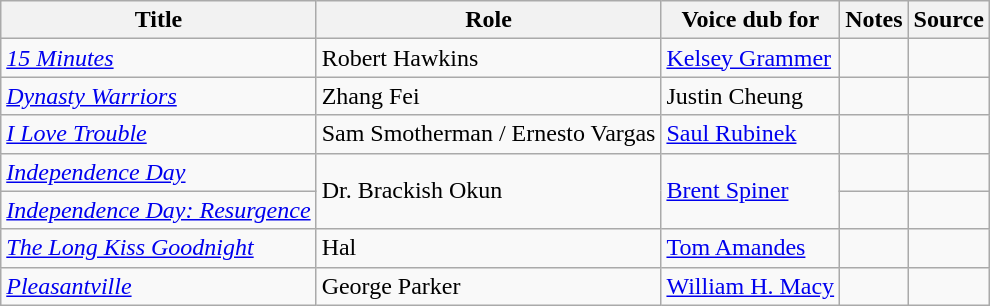<table class="wikitable sortable plainrowheaders">
<tr>
<th>Title</th>
<th>Role</th>
<th>Voice dub for</th>
<th class="unsortable">Notes</th>
<th class="unsortable">Source</th>
</tr>
<tr>
<td><em><a href='#'>15 Minutes</a></em></td>
<td>Robert Hawkins</td>
<td><a href='#'>Kelsey Grammer</a></td>
<td></td>
<td></td>
</tr>
<tr>
<td><em><a href='#'>Dynasty Warriors</a></em></td>
<td>Zhang Fei</td>
<td>Justin Cheung</td>
<td></td>
<td></td>
</tr>
<tr>
<td><em><a href='#'>I Love Trouble</a></em></td>
<td>Sam Smotherman / Ernesto Vargas</td>
<td><a href='#'>Saul Rubinek</a></td>
<td></td>
<td></td>
</tr>
<tr>
<td><em><a href='#'>Independence Day</a></em></td>
<td rowspan="2">Dr. Brackish Okun</td>
<td rowspan="2"><a href='#'>Brent Spiner</a></td>
<td></td>
<td></td>
</tr>
<tr>
<td><em><a href='#'>Independence Day: Resurgence</a></em></td>
<td></td>
<td></td>
</tr>
<tr>
<td><em><a href='#'>The Long Kiss Goodnight</a></em></td>
<td>Hal</td>
<td><a href='#'>Tom Amandes</a></td>
<td></td>
<td></td>
</tr>
<tr>
<td><em><a href='#'>Pleasantville</a></em></td>
<td>George Parker</td>
<td><a href='#'>William H. Macy</a></td>
<td></td>
<td></td>
</tr>
</table>
